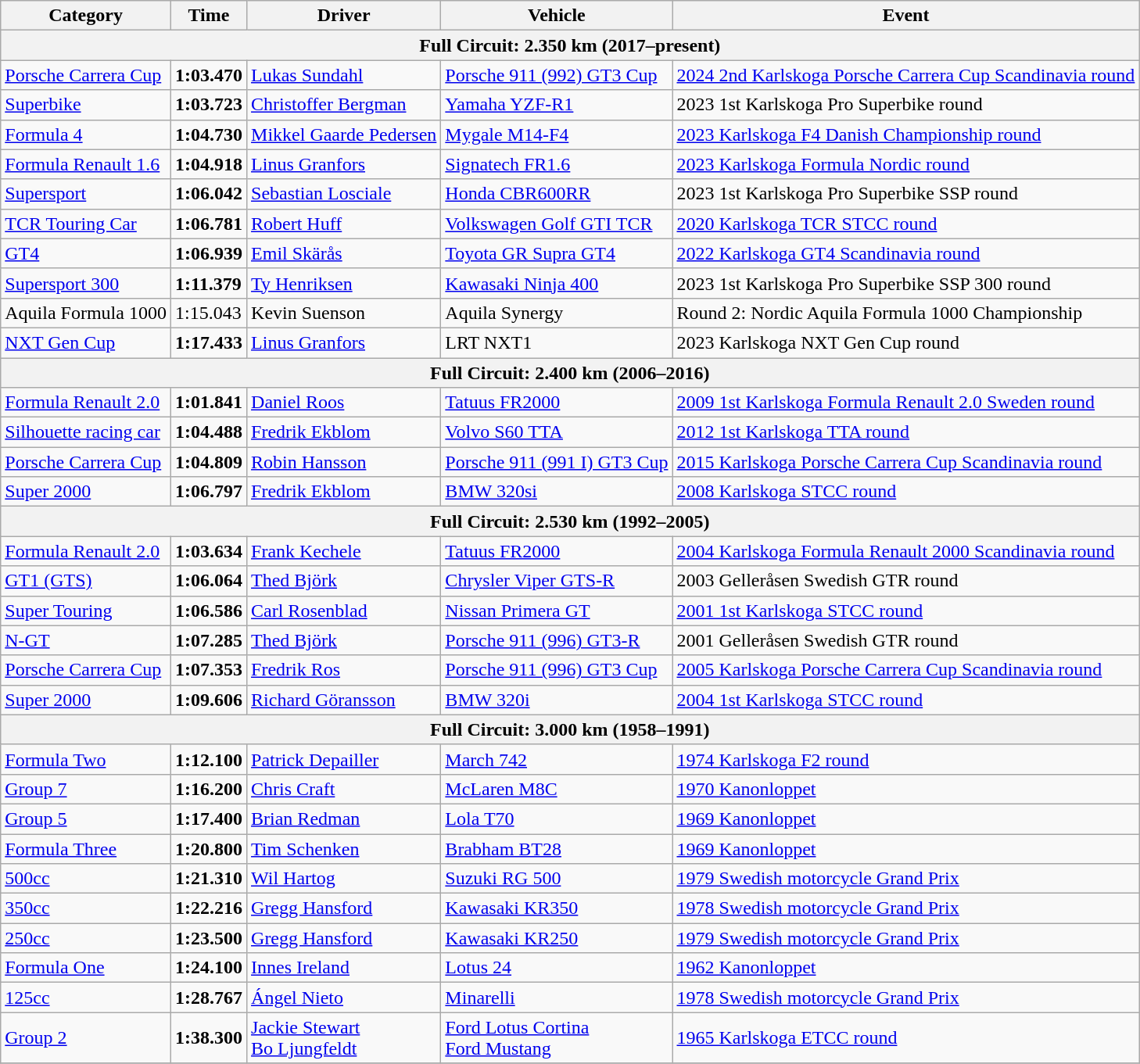<table class="wikitable">
<tr>
<th>Category</th>
<th>Time</th>
<th>Driver</th>
<th>Vehicle</th>
<th>Event</th>
</tr>
<tr>
<th colspan=5>Full Circuit: 2.350 km (2017–present)</th>
</tr>
<tr>
<td><a href='#'>Porsche Carrera Cup</a></td>
<td><strong>1:03.470</strong></td>
<td><a href='#'>Lukas Sundahl</a></td>
<td><a href='#'>Porsche 911 (992) GT3 Cup</a></td>
<td><a href='#'>2024 2nd Karlskoga Porsche Carrera Cup Scandinavia round</a></td>
</tr>
<tr>
<td><a href='#'>Superbike</a></td>
<td><strong>1:03.723</strong></td>
<td><a href='#'>Christoffer Bergman</a></td>
<td><a href='#'>Yamaha YZF-R1</a></td>
<td>2023 1st Karlskoga Pro Superbike round</td>
</tr>
<tr>
<td><a href='#'>Formula 4</a></td>
<td><strong>1:04.730</strong></td>
<td><a href='#'>Mikkel Gaarde Pedersen</a></td>
<td><a href='#'>Mygale M14-F4</a></td>
<td><a href='#'>2023 Karlskoga F4 Danish Championship round</a></td>
</tr>
<tr>
<td><a href='#'>Formula Renault 1.6</a></td>
<td><strong>1:04.918</strong></td>
<td><a href='#'>Linus Granfors</a></td>
<td><a href='#'>Signatech FR1.6</a></td>
<td><a href='#'>2023 Karlskoga Formula Nordic round</a></td>
</tr>
<tr>
<td><a href='#'>Supersport</a></td>
<td><strong>1:06.042</strong></td>
<td><a href='#'>Sebastian Losciale</a></td>
<td><a href='#'>Honda CBR600RR</a></td>
<td>2023 1st Karlskoga Pro Superbike SSP round</td>
</tr>
<tr>
<td><a href='#'>TCR Touring Car</a></td>
<td><strong>1:06.781</strong></td>
<td><a href='#'>Robert Huff</a></td>
<td><a href='#'>Volkswagen Golf GTI TCR</a></td>
<td><a href='#'>2020 Karlskoga TCR STCC round</a></td>
</tr>
<tr>
<td><a href='#'>GT4</a></td>
<td><strong>1:06.939</strong></td>
<td><a href='#'>Emil Skärås</a></td>
<td><a href='#'>Toyota GR Supra GT4</a></td>
<td><a href='#'>2022 Karlskoga GT4 Scandinavia round</a></td>
</tr>
<tr>
<td><a href='#'>Supersport 300</a></td>
<td><strong>1:11.379</strong></td>
<td><a href='#'>Ty Henriksen</a></td>
<td><a href='#'>Kawasaki Ninja 400</a></td>
<td>2023 1st Karlskoga Pro Superbike SSP 300 round</td>
</tr>
<tr>
<td>Aquila Formula 1000</td>
<td>1:15.043</td>
<td>Kevin Suenson</td>
<td>Aquila Synergy</td>
<td>Round 2: Nordic Aquila Formula 1000 Championship</td>
</tr>
<tr>
<td><a href='#'>NXT Gen Cup</a></td>
<td><strong>1:17.433</strong></td>
<td><a href='#'>Linus Granfors</a></td>
<td>LRT NXT1</td>
<td>2023 Karlskoga NXT Gen Cup round</td>
</tr>
<tr>
<th colspan=5>Full Circuit: 2.400 km (2006–2016)</th>
</tr>
<tr>
<td><a href='#'>Formula Renault 2.0</a></td>
<td><strong>1:01.841</strong></td>
<td><a href='#'>Daniel Roos</a></td>
<td><a href='#'>Tatuus FR2000</a></td>
<td><a href='#'>2009 1st Karlskoga Formula Renault 2.0 Sweden round</a></td>
</tr>
<tr>
<td><a href='#'>Silhouette racing car</a></td>
<td><strong>1:04.488</strong></td>
<td><a href='#'>Fredrik Ekblom</a></td>
<td><a href='#'>Volvo S60 TTA</a></td>
<td><a href='#'>2012 1st Karlskoga TTA round</a></td>
</tr>
<tr>
<td><a href='#'>Porsche Carrera Cup</a></td>
<td><strong>1:04.809</strong></td>
<td><a href='#'>Robin Hansson</a></td>
<td><a href='#'>Porsche 911 (991 I) GT3 Cup</a></td>
<td><a href='#'>2015 Karlskoga Porsche Carrera Cup Scandinavia round</a></td>
</tr>
<tr>
<td><a href='#'>Super 2000</a></td>
<td><strong>1:06.797</strong></td>
<td><a href='#'>Fredrik Ekblom</a></td>
<td><a href='#'>BMW 320si</a></td>
<td><a href='#'>2008 Karlskoga STCC round</a></td>
</tr>
<tr>
<th colspan=5>Full Circuit: 2.530 km (1992–2005)</th>
</tr>
<tr>
<td><a href='#'>Formula Renault 2.0</a></td>
<td><strong>1:03.634</strong></td>
<td><a href='#'>Frank Kechele</a></td>
<td><a href='#'>Tatuus FR2000</a></td>
<td><a href='#'>2004 Karlskoga Formula Renault 2000 Scandinavia round</a></td>
</tr>
<tr>
<td><a href='#'>GT1 (GTS)</a></td>
<td><strong>1:06.064</strong></td>
<td><a href='#'>Thed Björk</a></td>
<td><a href='#'>Chrysler Viper GTS-R</a></td>
<td>2003 Gelleråsen Swedish GTR round</td>
</tr>
<tr>
<td><a href='#'>Super Touring</a></td>
<td><strong>1:06.586</strong></td>
<td><a href='#'>Carl Rosenblad</a></td>
<td><a href='#'>Nissan Primera GT</a></td>
<td><a href='#'>2001 1st Karlskoga STCC round</a></td>
</tr>
<tr>
<td><a href='#'>N-GT</a></td>
<td><strong>1:07.285</strong></td>
<td><a href='#'>Thed Björk</a></td>
<td><a href='#'>Porsche 911 (996) GT3-R</a></td>
<td>2001 Gelleråsen Swedish GTR round</td>
</tr>
<tr>
<td><a href='#'>Porsche Carrera Cup</a></td>
<td><strong>1:07.353</strong></td>
<td><a href='#'>Fredrik Ros</a></td>
<td><a href='#'>Porsche 911 (996) GT3 Cup</a></td>
<td><a href='#'>2005 Karlskoga Porsche Carrera Cup Scandinavia round</a></td>
</tr>
<tr>
<td><a href='#'>Super 2000</a></td>
<td><strong>1:09.606</strong></td>
<td><a href='#'>Richard Göransson</a></td>
<td><a href='#'>BMW 320i</a></td>
<td><a href='#'>2004 1st Karlskoga STCC round</a></td>
</tr>
<tr>
<th colspan=5>Full Circuit: 3.000 km (1958–1991)</th>
</tr>
<tr>
<td><a href='#'>Formula Two</a></td>
<td><strong>1:12.100</strong></td>
<td><a href='#'>Patrick Depailler</a></td>
<td><a href='#'>March 742</a></td>
<td><a href='#'>1974 Karlskoga F2 round</a></td>
</tr>
<tr>
<td><a href='#'>Group 7</a></td>
<td><strong>1:16.200</strong></td>
<td><a href='#'>Chris Craft</a></td>
<td><a href='#'>McLaren M8C</a></td>
<td><a href='#'>1970 Kanonloppet</a></td>
</tr>
<tr>
<td><a href='#'>Group 5</a></td>
<td><strong>1:17.400</strong></td>
<td><a href='#'>Brian Redman</a></td>
<td><a href='#'>Lola T70</a></td>
<td><a href='#'>1969 Kanonloppet</a></td>
</tr>
<tr>
<td><a href='#'>Formula Three</a></td>
<td><strong>1:20.800</strong></td>
<td><a href='#'>Tim Schenken</a></td>
<td><a href='#'>Brabham BT28</a></td>
<td><a href='#'>1969 Kanonloppet</a></td>
</tr>
<tr>
<td><a href='#'>500cc</a></td>
<td><strong>1:21.310</strong></td>
<td><a href='#'>Wil Hartog</a></td>
<td><a href='#'>Suzuki RG 500</a></td>
<td><a href='#'>1979 Swedish motorcycle Grand Prix</a></td>
</tr>
<tr>
<td><a href='#'>350cc</a></td>
<td><strong>1:22.216</strong></td>
<td><a href='#'>Gregg Hansford</a></td>
<td><a href='#'>Kawasaki KR350</a></td>
<td><a href='#'>1978 Swedish motorcycle Grand Prix</a></td>
</tr>
<tr>
<td><a href='#'>250cc</a></td>
<td><strong>1:23.500</strong></td>
<td><a href='#'>Gregg Hansford</a></td>
<td><a href='#'>Kawasaki KR250</a></td>
<td><a href='#'>1979 Swedish motorcycle Grand Prix</a></td>
</tr>
<tr>
<td><a href='#'>Formula One</a></td>
<td><strong>1:24.100</strong></td>
<td><a href='#'>Innes Ireland</a></td>
<td><a href='#'>Lotus 24</a></td>
<td><a href='#'>1962 Kanonloppet</a></td>
</tr>
<tr>
<td><a href='#'>125cc</a></td>
<td><strong>1:28.767</strong></td>
<td><a href='#'>Ángel Nieto</a></td>
<td><a href='#'>Minarelli</a></td>
<td><a href='#'>1978 Swedish motorcycle Grand Prix</a></td>
</tr>
<tr>
<td><a href='#'>Group 2</a></td>
<td><strong>1:38.300</strong></td>
<td><a href='#'>Jackie Stewart</a><br><a href='#'>Bo Ljungfeldt</a></td>
<td><a href='#'>Ford Lotus Cortina</a><br><a href='#'>Ford Mustang</a></td>
<td><a href='#'>1965 Karlskoga ETCC round</a></td>
</tr>
<tr>
</tr>
</table>
